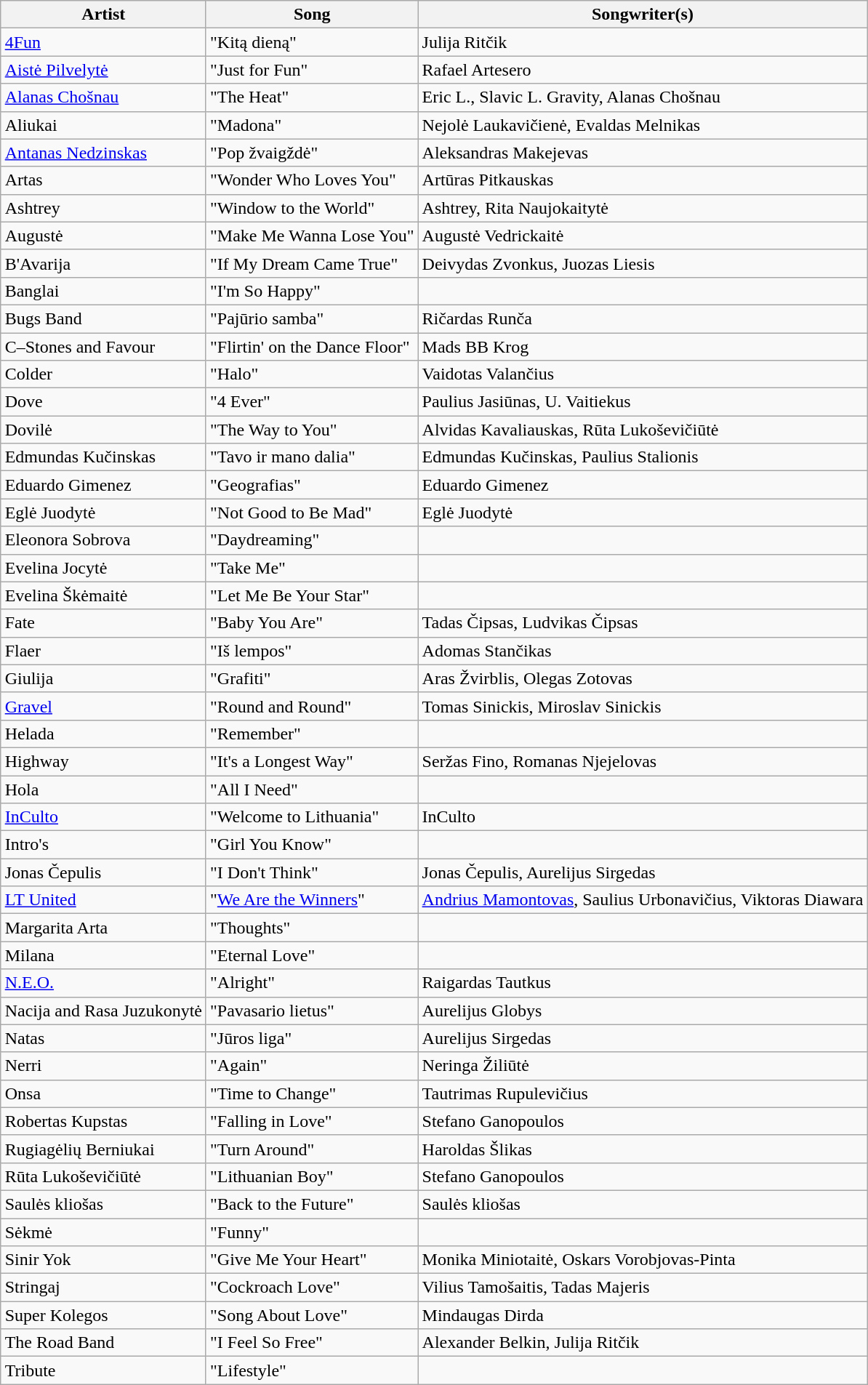<table class="sortable wikitable" style="margin: 1em auto 1em auto">
<tr>
<th>Artist</th>
<th>Song</th>
<th>Songwriter(s)</th>
</tr>
<tr>
<td><a href='#'>4Fun</a></td>
<td>"Kitą dieną"</td>
<td>Julija Ritčik</td>
</tr>
<tr>
<td><a href='#'>Aistė Pilvelytė</a></td>
<td>"Just for Fun"</td>
<td>Rafael Artesero</td>
</tr>
<tr>
<td><a href='#'>Alanas Chošnau</a></td>
<td>"The Heat"</td>
<td>Eric L., Slavic L. Gravity, Alanas Chošnau</td>
</tr>
<tr>
<td>Aliukai</td>
<td>"Madona"</td>
<td>Nejolė Laukavičienė, Evaldas Melnikas</td>
</tr>
<tr>
<td><a href='#'>Antanas Nedzinskas</a></td>
<td>"Pop žvaigždė"</td>
<td>Aleksandras Makejevas</td>
</tr>
<tr>
<td>Artas</td>
<td>"Wonder Who Loves You"</td>
<td>Artūras Pitkauskas</td>
</tr>
<tr>
<td>Ashtrey</td>
<td>"Window to the World"</td>
<td>Ashtrey, Rita Naujokaitytė</td>
</tr>
<tr>
<td>Augustė</td>
<td>"Make Me Wanna Lose You"</td>
<td>Augustė Vedrickaitė</td>
</tr>
<tr>
<td>B'Avarija</td>
<td>"If My Dream Came True"</td>
<td>Deivydas Zvonkus, Juozas Liesis</td>
</tr>
<tr>
<td>Banglai</td>
<td>"I'm So Happy"</td>
<td></td>
</tr>
<tr>
<td>Bugs Band</td>
<td>"Pajūrio samba"</td>
<td>Ričardas Runča</td>
</tr>
<tr>
<td>C–Stones and Favour</td>
<td>"Flirtin' on the Dance Floor"</td>
<td>Mads BB Krog</td>
</tr>
<tr>
<td>Colder</td>
<td>"Halo"</td>
<td>Vaidotas Valančius</td>
</tr>
<tr>
<td>Dove</td>
<td>"4 Ever"</td>
<td>Paulius Jasiūnas, U. Vaitiekus</td>
</tr>
<tr>
<td>Dovilė</td>
<td>"The Way to You"</td>
<td>Alvidas Kavaliauskas, Rūta Lukoševičiūtė</td>
</tr>
<tr>
<td>Edmundas Kučinskas</td>
<td>"Tavo ir mano dalia"</td>
<td>Edmundas Kučinskas, Paulius Stalionis</td>
</tr>
<tr>
<td>Eduardo Gimenez</td>
<td>"Geografias"</td>
<td>Eduardo Gimenez</td>
</tr>
<tr>
<td>Eglė Juodytė</td>
<td>"Not Good to Be Mad"</td>
<td>Eglė Juodytė</td>
</tr>
<tr>
<td>Eleonora Sobrova</td>
<td>"Daydreaming"</td>
<td></td>
</tr>
<tr>
<td>Evelina Jocytė</td>
<td>"Take Me"</td>
<td></td>
</tr>
<tr>
<td>Evelina Škėmaitė</td>
<td>"Let Me Be Your Star"</td>
<td></td>
</tr>
<tr>
<td>Fate</td>
<td>"Baby You Are"</td>
<td>Tadas Čipsas, Ludvikas Čipsas</td>
</tr>
<tr>
<td>Flaer</td>
<td>"Iš lempos"</td>
<td>Adomas Stančikas</td>
</tr>
<tr>
<td>Giulija</td>
<td>"Grafiti"</td>
<td>Aras Žvirblis, Olegas Zotovas</td>
</tr>
<tr>
<td><a href='#'>Gravel</a></td>
<td>"Round and Round"</td>
<td>Tomas Sinickis, Miroslav Sinickis</td>
</tr>
<tr>
<td>Helada</td>
<td>"Remember"</td>
<td></td>
</tr>
<tr>
<td>Highway</td>
<td>"It's a Longest Way"</td>
<td>Seržas Fino, Romanas Njejelovas</td>
</tr>
<tr>
<td>Hola</td>
<td>"All I Need"</td>
<td></td>
</tr>
<tr>
<td><a href='#'>InCulto</a></td>
<td>"Welcome to Lithuania"</td>
<td>InCulto</td>
</tr>
<tr>
<td>Intro's</td>
<td>"Girl You Know"</td>
<td></td>
</tr>
<tr>
<td>Jonas Čepulis</td>
<td>"I Don't Think"</td>
<td>Jonas Čepulis, Aurelijus Sirgedas</td>
</tr>
<tr>
<td><a href='#'>LT United</a></td>
<td>"<a href='#'>We Are the Winners</a>"</td>
<td><a href='#'>Andrius Mamontovas</a>, Saulius Urbonavičius, Viktoras Diawara</td>
</tr>
<tr>
<td>Margarita Arta</td>
<td>"Thoughts"</td>
<td></td>
</tr>
<tr>
<td>Milana</td>
<td>"Eternal Love"</td>
<td></td>
</tr>
<tr>
<td><a href='#'>N.E.O.</a></td>
<td>"Alright"</td>
<td>Raigardas Tautkus</td>
</tr>
<tr>
<td>Nacija and Rasa Juzukonytė</td>
<td>"Pavasario lietus"</td>
<td>Aurelijus Globys</td>
</tr>
<tr>
<td>Natas</td>
<td>"Jūros liga"</td>
<td>Aurelijus Sirgedas</td>
</tr>
<tr>
<td>Nerri</td>
<td>"Again"</td>
<td>Neringa Žiliūtė</td>
</tr>
<tr>
<td>Onsa</td>
<td>"Time to Change"</td>
<td>Tautrimas Rupulevičius</td>
</tr>
<tr>
<td>Robertas Kupstas</td>
<td>"Falling in Love"</td>
<td>Stefano Ganopoulos</td>
</tr>
<tr>
<td>Rugiagėlių Berniukai</td>
<td>"Turn Around"</td>
<td>Haroldas Šlikas</td>
</tr>
<tr>
<td>Rūta Lukoševičiūtė</td>
<td>"Lithuanian Boy"</td>
<td>Stefano Ganopoulos</td>
</tr>
<tr>
<td>Saulės kliošas</td>
<td>"Back to the Future"</td>
<td>Saulės kliošas</td>
</tr>
<tr>
<td>Sėkmė</td>
<td>"Funny"</td>
<td></td>
</tr>
<tr>
<td>Sinir Yok</td>
<td>"Give Me Your Heart"</td>
<td>Monika Miniotaitė, Oskars Vorobjovas-Pinta</td>
</tr>
<tr>
<td>Stringaj</td>
<td>"Cockroach Love"</td>
<td>Vilius Tamošaitis, Tadas Majeris</td>
</tr>
<tr>
<td>Super Kolegos</td>
<td>"Song About Love"</td>
<td>Mindaugas Dirda</td>
</tr>
<tr>
<td>The Road Band</td>
<td>"I Feel So Free"</td>
<td>Alexander Belkin, Julija Ritčik</td>
</tr>
<tr>
<td>Tribute</td>
<td>"Lifestyle"</td>
<td></td>
</tr>
</table>
